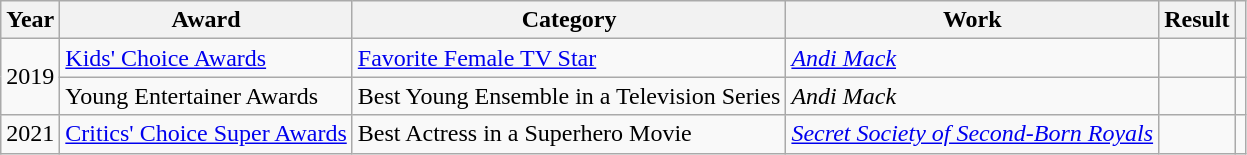<table class="wikitable sortable plainrowheaders">
<tr>
<th>Year</th>
<th>Award</th>
<th>Category</th>
<th>Work</th>
<th>Result</th>
<th scope="col" class="unsortable"></th>
</tr>
<tr>
<td rowspan="2">2019</td>
<td><a href='#'>Kids' Choice Awards</a></td>
<td><a href='#'>Favorite Female TV Star</a></td>
<td><em><a href='#'>Andi Mack</a></em></td>
<td></td>
<td></td>
</tr>
<tr>
<td>Young Entertainer Awards</td>
<td>Best Young Ensemble in a Television Series</td>
<td><em>Andi Mack</em></td>
<td></td>
<td></td>
</tr>
<tr>
<td>2021</td>
<td><a href='#'>Critics' Choice Super Awards</a></td>
<td>Best Actress in a Superhero Movie</td>
<td><em><a href='#'>Secret Society of Second-Born Royals</a></em></td>
<td></td>
<td></td>
</tr>
</table>
